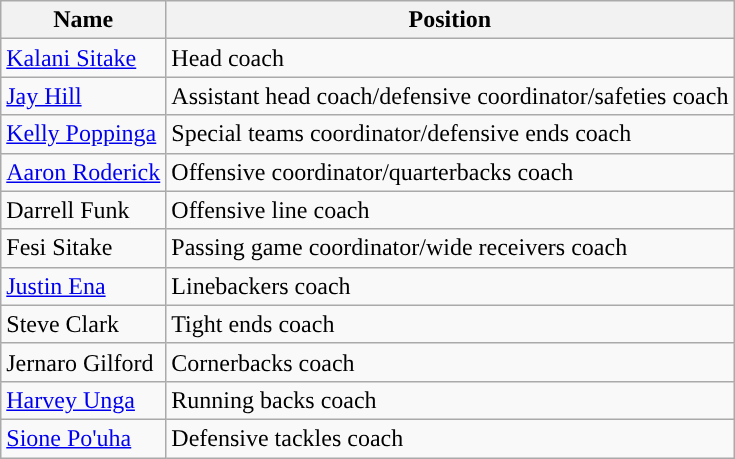<table class="wikitable">
<tr>
<th>Name</th>
<th>Position</th>
</tr>
<tr>
<td><a href='#'>Kalani Sitake</a></td>
<td>Head coach</td>
</tr>
<tr>
<td><a href='#'>Jay Hill</a></td>
<td>Assistant head coach/defensive coordinator/safeties coach</td>
</tr>
<tr>
<td><a href='#'>Kelly Poppinga</a></td>
<td>Special teams coordinator/defensive ends coach</td>
</tr>
<tr>
<td><a href='#'>Aaron Roderick</a></td>
<td>Offensive coordinator/quarterbacks coach</td>
</tr>
<tr>
<td>Darrell Funk</td>
<td>Offensive line coach</td>
</tr>
<tr>
<td>Fesi Sitake</td>
<td>Passing game coordinator/wide receivers coach</td>
</tr>
<tr>
<td><a href='#'>Justin Ena</a></td>
<td>Linebackers coach</td>
</tr>
<tr>
<td>Steve Clark</td>
<td>Tight ends coach</td>
</tr>
<tr>
<td>Jernaro Gilford</td>
<td>Cornerbacks coach</td>
</tr>
<tr>
<td><a href='#'>Harvey Unga</a></td>
<td>Running backs coach</td>
</tr>
<tr>
<td><a href='#'>Sione Po'uha</a></td>
<td>Defensive tackles coach</td>
</tr>
</table>
